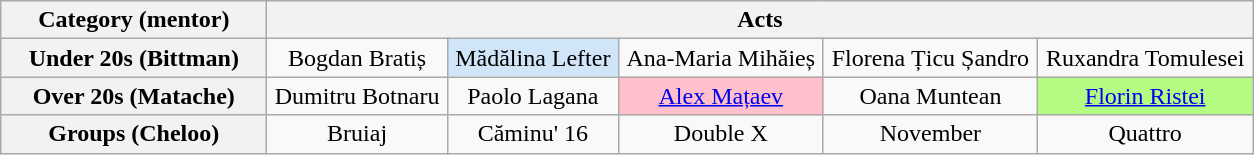<table class="wikitable" style="text-align:center">
<tr>
<th spope="col" style="width:170px;">Category (mentor)</th>
<th scope="col" colspan="20" style="width:650px;">Acts</th>
</tr>
<tr>
<th scope="row">Under 20s (Bittman)</th>
<td>Bogdan Bratiș</td>
<td style="background:#d1e5f8;">Mădălina Lefter</td>
<td>Ana-Maria Mihăieș</td>
<td>Florena Țicu Șandro</td>
<td>Ruxandra Tomulesei</td>
</tr>
<tr>
<th scope="row">Over 20s (Matache)</th>
<td>Dumitru Botnaru</td>
<td>Paolo Lagana</td>
<td style="background:pink;"><a href='#'>Alex Mațaev</a></td>
<td>Oana Muntean</td>
<td style="background:#B4FB84;"><a href='#'>Florin Ristei</a></td>
</tr>
<tr>
<th scope="row">Groups (Cheloo)</th>
<td>Bruiaj</td>
<td>Căminu' 16</td>
<td>Double X</td>
<td>November</td>
<td>Quattro</td>
</tr>
</table>
